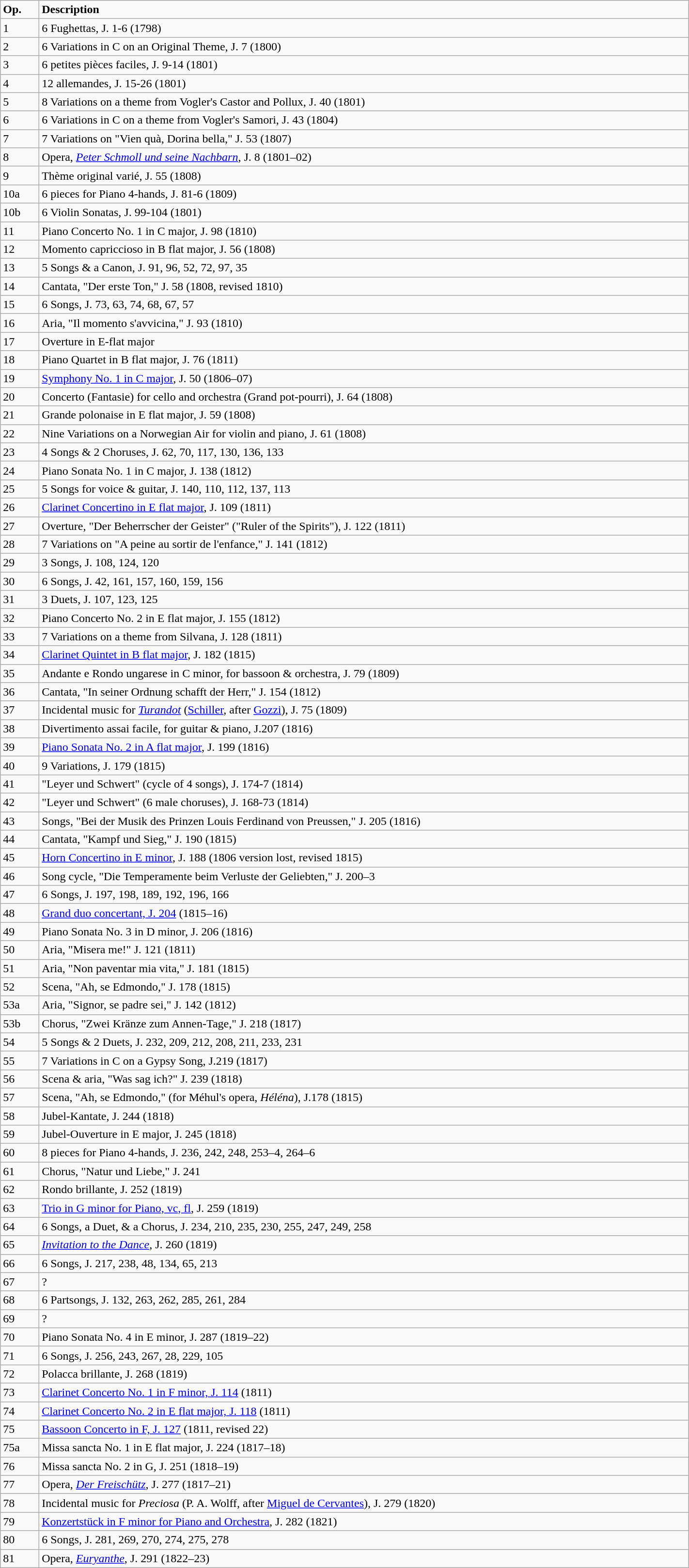<table class="wikitable" style="width:75%">
<tr>
<td><strong>Op.</strong></td>
<td><strong>Description</strong></td>
</tr>
<tr>
<td>1</td>
<td>6 Fughettas, J. 1-6 (1798)</td>
</tr>
<tr>
<td>2</td>
<td>6 Variations in C on an Original Theme, J. 7 (1800)</td>
</tr>
<tr>
<td>3</td>
<td>6 petites pièces faciles, J. 9-14 (1801)</td>
</tr>
<tr>
<td>4</td>
<td>12 allemandes, J. 15-26 (1801)</td>
</tr>
<tr>
<td>5</td>
<td>8 Variations on a theme from Vogler's Castor and Pollux, J. 40 (1801)</td>
</tr>
<tr>
<td>6</td>
<td>6 Variations in C on a theme from Vogler's Samori, J. 43 (1804)</td>
</tr>
<tr>
<td>7</td>
<td>7 Variations on "Vien quà, Dorina bella," J. 53 (1807)</td>
</tr>
<tr>
<td>8</td>
<td>Opera, <em><a href='#'>Peter Schmoll und seine Nachbarn</a></em>, J. 8 (1801–02)</td>
</tr>
<tr>
<td>9</td>
<td>Thème original varié, J. 55 (1808)</td>
</tr>
<tr>
<td>10a</td>
<td>6 pieces for Piano 4-hands, J. 81-6 (1809)</td>
</tr>
<tr>
<td>10b</td>
<td>6 Violin Sonatas, J. 99-104 (1801)</td>
</tr>
<tr>
<td>11</td>
<td>Piano Concerto No. 1 in C major, J. 98 (1810)</td>
</tr>
<tr>
<td>12</td>
<td>Momento capriccioso in B flat major, J. 56 (1808)</td>
</tr>
<tr>
<td>13</td>
<td>5 Songs & a Canon, J. 91, 96, 52, 72, 97, 35</td>
</tr>
<tr>
<td>14</td>
<td>Cantata, "Der erste Ton," J. 58 (1808, revised 1810)</td>
</tr>
<tr>
<td>15</td>
<td>6 Songs, J. 73, 63, 74, 68, 67, 57</td>
</tr>
<tr>
<td>16</td>
<td>Aria, "Il momento s'avvicina," J. 93 (1810)</td>
</tr>
<tr>
<td>17</td>
<td>Overture in E-flat major</td>
</tr>
<tr>
<td>18</td>
<td>Piano Quartet in B flat major, J. 76 (1811)</td>
</tr>
<tr>
<td>19</td>
<td><a href='#'>Symphony No. 1 in C major</a>, J. 50 (1806–07)</td>
</tr>
<tr>
<td>20</td>
<td>Concerto (Fantasie) for cello and orchestra (Grand pot-pourri), J. 64 (1808)</td>
</tr>
<tr>
<td>21</td>
<td>Grande polonaise in E flat major, J. 59 (1808)</td>
</tr>
<tr>
<td>22</td>
<td>Nine Variations on a Norwegian Air for violin and piano, J. 61 (1808)</td>
</tr>
<tr>
<td>23</td>
<td>4 Songs & 2 Choruses, J. 62, 70, 117, 130, 136, 133</td>
</tr>
<tr>
<td>24</td>
<td>Piano Sonata No. 1 in C major, J. 138 (1812)</td>
</tr>
<tr>
<td>25</td>
<td>5 Songs for voice & guitar, J. 140, 110, 112, 137, 113</td>
</tr>
<tr>
<td>26</td>
<td><a href='#'>Clarinet Concertino in E flat major</a>, J. 109 (1811)</td>
</tr>
<tr>
<td>27</td>
<td>Overture, "Der Beherrscher der Geister" ("Ruler of the Spirits"), J. 122 (1811)</td>
</tr>
<tr>
<td>28</td>
<td>7 Variations on "A peine au sortir de l'enfance," J. 141 (1812)</td>
</tr>
<tr>
<td>29</td>
<td>3 Songs, J. 108, 124, 120</td>
</tr>
<tr>
<td>30</td>
<td>6 Songs, J. 42, 161, 157, 160, 159, 156</td>
</tr>
<tr>
<td>31</td>
<td>3 Duets, J. 107, 123, 125</td>
</tr>
<tr>
<td>32</td>
<td>Piano Concerto No. 2 in E flat major, J. 155 (1812)</td>
</tr>
<tr>
<td>33</td>
<td>7 Variations on a theme from Silvana, J. 128 (1811)</td>
</tr>
<tr>
<td>34</td>
<td><a href='#'>Clarinet Quintet in B flat major</a>, J. 182 (1815)</td>
</tr>
<tr>
<td>35</td>
<td>Andante e Rondo ungarese in C minor, for bassoon & orchestra, J. 79 (1809)</td>
</tr>
<tr>
<td>36</td>
<td>Cantata, "In seiner Ordnung schafft der Herr," J. 154 (1812)</td>
</tr>
<tr>
<td>37</td>
<td>Incidental music for <a href='#'><em>Turandot</em></a> (<a href='#'>Schiller</a>, after <a href='#'>Gozzi</a>), J. 75 (1809)</td>
</tr>
<tr>
<td>38</td>
<td>Divertimento assai facile, for guitar & piano, J.207 (1816)</td>
</tr>
<tr>
<td>39</td>
<td><a href='#'>Piano Sonata No. 2 in A flat major</a>, J. 199 (1816)</td>
</tr>
<tr>
<td>40</td>
<td>9 Variations, J. 179 (1815)</td>
</tr>
<tr>
<td>41</td>
<td>"Leyer und Schwert" (cycle of 4 songs), J. 174-7 (1814)</td>
</tr>
<tr>
<td>42</td>
<td>"Leyer und Schwert" (6 male choruses), J. 168-73 (1814)</td>
</tr>
<tr>
<td>43</td>
<td>Songs, "Bei der Musik des Prinzen Louis Ferdinand von Preussen," J. 205 (1816)</td>
</tr>
<tr>
<td>44</td>
<td>Cantata, "Kampf und Sieg," J. 190 (1815)</td>
</tr>
<tr>
<td>45</td>
<td><a href='#'>Horn Concertino in E minor</a>, J. 188 (1806 version lost, revised 1815)</td>
</tr>
<tr>
<td>46</td>
<td>Song cycle, "Die Temperamente beim Verluste der Geliebten," J. 200–3</td>
</tr>
<tr>
<td>47</td>
<td>6 Songs, J. 197, 198, 189, 192, 196, 166</td>
</tr>
<tr>
<td>48</td>
<td><a href='#'>Grand duo concertant, J. 204</a> (1815–16)</td>
</tr>
<tr>
<td>49</td>
<td>Piano Sonata No. 3 in D minor, J. 206 (1816)</td>
</tr>
<tr>
<td>50</td>
<td>Aria, "Misera me!" J. 121 (1811)</td>
</tr>
<tr>
<td>51</td>
<td>Aria, "Non paventar mia vita," J. 181 (1815)</td>
</tr>
<tr>
<td>52</td>
<td>Scena, "Ah, se Edmondo," J. 178 (1815)</td>
</tr>
<tr>
<td>53a</td>
<td>Aria, "Signor, se padre sei," J. 142 (1812)</td>
</tr>
<tr>
<td>53b</td>
<td>Chorus, "Zwei Kränze zum Annen-Tage," J. 218 (1817)</td>
</tr>
<tr>
<td>54</td>
<td>5 Songs & 2 Duets, J. 232, 209, 212, 208, 211, 233, 231</td>
</tr>
<tr>
<td>55</td>
<td>7 Variations in C on a Gypsy Song, J.219 (1817)</td>
</tr>
<tr>
<td>56</td>
<td>Scena & aria, "Was sag ich?" J. 239 (1818)</td>
</tr>
<tr>
<td>57</td>
<td>Scena, "Ah, se Edmondo," (for Méhul's opera, <em>Héléna</em>), J.178 (1815)</td>
</tr>
<tr>
<td>58</td>
<td>Jubel-Kantate, J. 244 (1818)</td>
</tr>
<tr>
<td>59</td>
<td>Jubel-Ouverture in E major, J. 245 (1818)</td>
</tr>
<tr>
<td>60</td>
<td>8 pieces for Piano 4-hands, J. 236, 242, 248, 253–4, 264–6</td>
</tr>
<tr>
<td>61</td>
<td>Chorus, "Natur und Liebe," J. 241</td>
</tr>
<tr>
<td>62</td>
<td>Rondo brillante, J. 252 (1819)</td>
</tr>
<tr>
<td>63</td>
<td><a href='#'>Trio in G minor for Piano, vc, fl</a>, J. 259 (1819)</td>
</tr>
<tr>
<td>64</td>
<td>6 Songs, a Duet, & a Chorus, J. 234, 210, 235, 230, 255, 247, 249, 258</td>
</tr>
<tr>
<td>65</td>
<td><em><a href='#'>Invitation to the Dance</a></em>, J. 260 (1819)</td>
</tr>
<tr>
<td>66</td>
<td>6 Songs, J. 217, 238, 48, 134, 65, 213</td>
</tr>
<tr>
<td>67</td>
<td>?</td>
</tr>
<tr>
<td>68</td>
<td>6 Partsongs, J. 132, 263, 262, 285, 261, 284</td>
</tr>
<tr>
<td>69</td>
<td>?</td>
</tr>
<tr>
<td>70</td>
<td>Piano Sonata No. 4 in E minor, J. 287 (1819–22)</td>
</tr>
<tr>
<td>71</td>
<td>6 Songs, J. 256, 243, 267, 28, 229, 105</td>
</tr>
<tr>
<td>72</td>
<td>Polacca brillante, J. 268 (1819)</td>
</tr>
<tr>
<td>73</td>
<td><a href='#'>Clarinet Concerto No. 1 in F minor, J. 114</a> (1811)</td>
</tr>
<tr>
<td>74</td>
<td><a href='#'>Clarinet Concerto No. 2 in E flat major, J. 118</a> (1811)</td>
</tr>
<tr>
<td>75</td>
<td><a href='#'>Bassoon Concerto in F, J. 127</a> (1811, revised 22)</td>
</tr>
<tr>
<td>75a</td>
<td>Missa sancta No. 1 in E flat major, J. 224 (1817–18)</td>
</tr>
<tr>
<td>76</td>
<td>Missa sancta No. 2 in G, J. 251 (1818–19)</td>
</tr>
<tr>
<td>77</td>
<td>Opera, <em><a href='#'>Der Freischütz</a></em>, J. 277 (1817–21)</td>
</tr>
<tr>
<td>78</td>
<td>Incidental music for <em>Preciosa</em> (P. A. Wolff, after <a href='#'>Miguel de Cervantes</a>), J. 279 (1820)</td>
</tr>
<tr>
<td>79</td>
<td><a href='#'>Konzertstück in F minor for Piano and Orchestra</a>, J. 282 (1821)</td>
</tr>
<tr>
<td>80</td>
<td>6 Songs, J. 281, 269, 270, 274, 275, 278</td>
</tr>
<tr>
<td>81</td>
<td>Opera, <em><a href='#'>Euryanthe</a></em>, J. 291 (1822–23)</td>
</tr>
</table>
